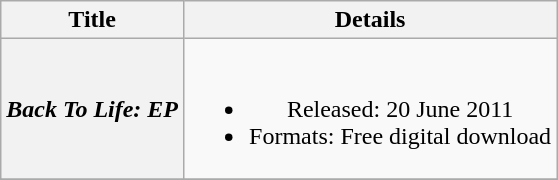<table class="wikitable plainrowheaders" style="text-align:center;">
<tr>
<th scope="col">Title</th>
<th scope="col">Details</th>
</tr>
<tr>
<th scope="row"><em>Back To Life: EP</em></th>
<td><br><ul><li>Released: 20 June 2011</li><li>Formats: Free digital download</li></ul></td>
</tr>
<tr>
</tr>
</table>
